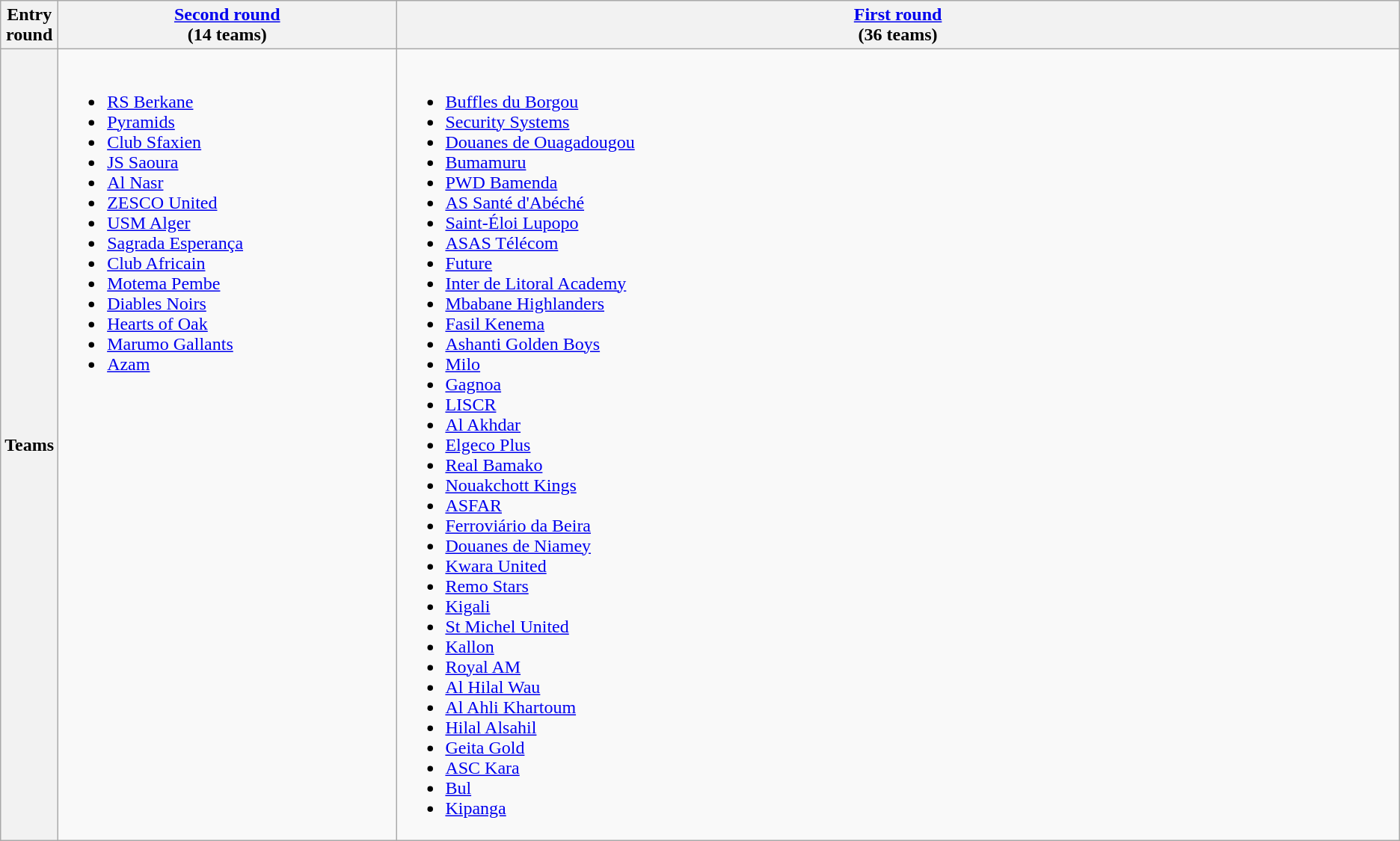<table class="wikitable">
<tr>
<th>Entry round</th>
<th width=25%><a href='#'>Second round</a><br>(14 teams)</th>
<th width=75%><a href='#'>First round</a><br>(36 teams)</th>
</tr>
<tr>
<th>Teams</th>
<td valign=top><br><ul><li> <a href='#'>RS Berkane</a> </li><li> <a href='#'>Pyramids</a> </li><li> <a href='#'>Club Sfaxien</a> </li><li> <a href='#'>JS Saoura</a> </li><li> <a href='#'>Al Nasr</a> </li><li> <a href='#'>ZESCO United</a> </li><li> <a href='#'>USM Alger</a> </li><li> <a href='#'>Sagrada Esperança</a> </li><li> <a href='#'>Club Africain</a> </li><li> <a href='#'>Motema Pembe</a> </li><li> <a href='#'>Diables Noirs</a></li><li> <a href='#'>Hearts of Oak</a></li><li> <a href='#'>Marumo Gallants</a></li><li> <a href='#'>Azam</a></li></ul></td>
<td valign=top><br><ul><li> <a href='#'>Buffles du Borgou</a></li><li> <a href='#'>Security Systems</a></li><li> <a href='#'>Douanes de Ouagadougou</a></li><li> <a href='#'>Bumamuru</a></li><li> <a href='#'>PWD Bamenda</a></li><li> <a href='#'>AS Santé d'Abéché</a></li><li> <a href='#'>Saint-Éloi Lupopo</a></li><li> <a href='#'>ASAS Télécom</a></li><li> <a href='#'>Future</a></li><li> <a href='#'>Inter de Litoral Academy</a></li><li> <a href='#'>Mbabane Highlanders</a></li><li> <a href='#'>Fasil Kenema</a></li><li> <a href='#'>Ashanti Golden Boys</a></li><li> <a href='#'>Milo</a></li><li> <a href='#'>Gagnoa</a></li><li> <a href='#'>LISCR</a></li><li> <a href='#'>Al Akhdar</a></li><li> <a href='#'>Elgeco Plus</a></li><li> <a href='#'>Real Bamako</a></li><li> <a href='#'>Nouakchott Kings</a></li><li> <a href='#'>ASFAR</a></li><li> <a href='#'>Ferroviário da Beira</a></li><li> <a href='#'>Douanes de Niamey</a></li><li> <a href='#'>Kwara United</a></li><li> <a href='#'>Remo Stars</a></li><li> <a href='#'>Kigali</a></li><li> <a href='#'>St Michel United</a></li><li> <a href='#'>Kallon</a></li><li> <a href='#'>Royal AM</a></li><li> <a href='#'>Al Hilal Wau</a></li><li> <a href='#'>Al Ahli Khartoum</a></li><li> <a href='#'>Hilal Alsahil</a></li><li> <a href='#'>Geita Gold</a></li><li> <a href='#'>ASC Kara</a></li><li> <a href='#'>Bul</a></li><li> <a href='#'>Kipanga</a></li></ul></td>
</tr>
</table>
